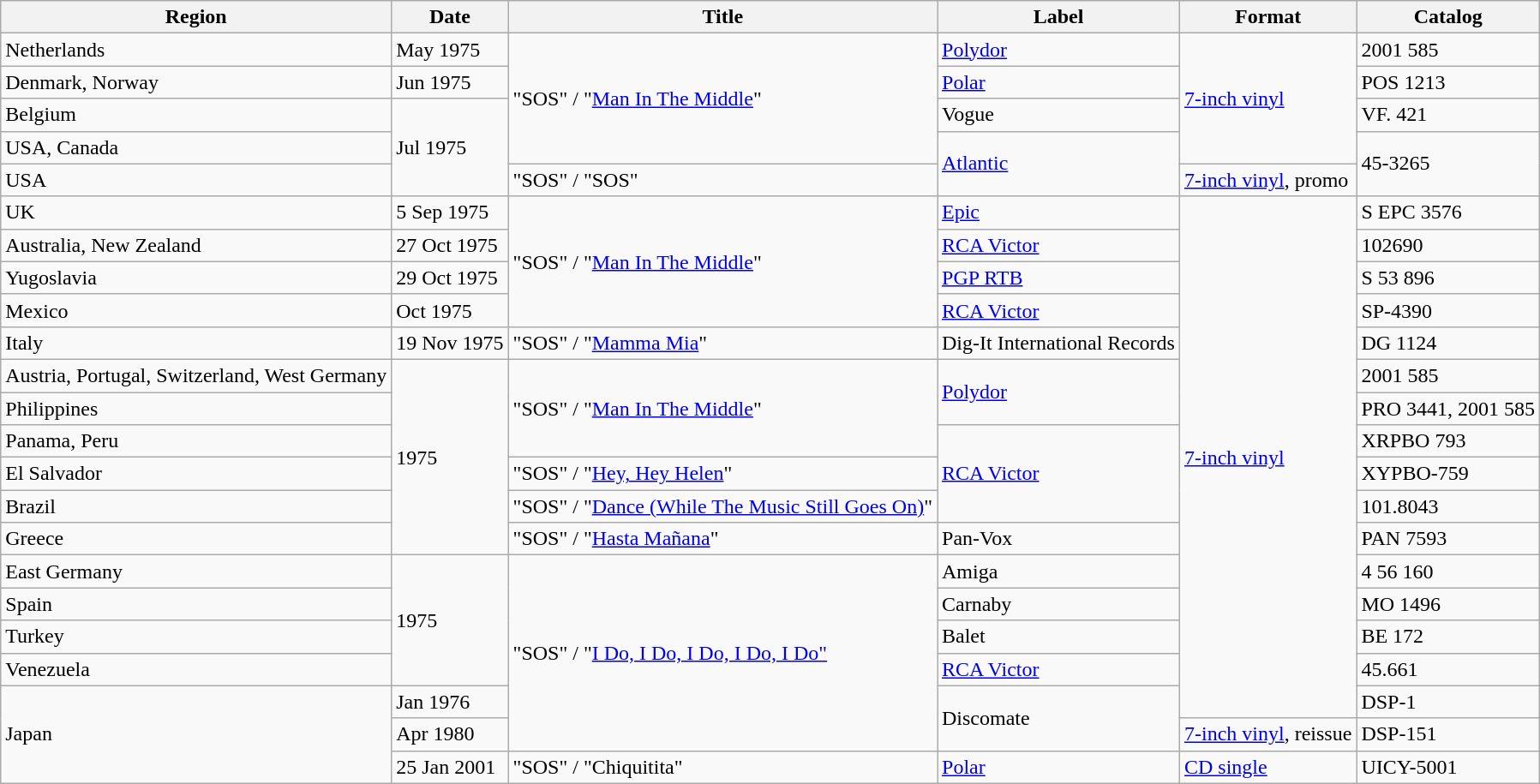<table class="wikitable">
<tr>
<th>Region</th>
<th>Date</th>
<th>Title</th>
<th>Label</th>
<th>Format</th>
<th>Catalog</th>
</tr>
<tr>
<td>Netherlands</td>
<td>May 1975</td>
<td rowspan="4">"SOS" / "<a href='#'>Man In The Middle</a>"</td>
<td><a href='#'>Polydor</a></td>
<td rowspan="4"><a href='#'>7-inch vinyl</a></td>
<td>2001 585</td>
</tr>
<tr>
<td>Denmark, Norway</td>
<td>Jun 1975</td>
<td><a href='#'>Polar</a></td>
<td>POS 1213</td>
</tr>
<tr>
<td>Belgium</td>
<td rowspan="3">Jul 1975</td>
<td>Vogue</td>
<td>VF. 421</td>
</tr>
<tr>
<td>USA, Canada</td>
<td rowspan="2"><a href='#'>Atlantic</a></td>
<td rowspan="2">45-3265</td>
</tr>
<tr>
<td>USA</td>
<td>"SOS" / "SOS"</td>
<td><a href='#'>7-inch vinyl</a>, promo</td>
</tr>
<tr>
<td>UK</td>
<td>5 Sep 1975</td>
<td rowspan="4">"SOS" / "<a href='#'>Man In The Middle</a>"</td>
<td><a href='#'>Epic</a></td>
<td rowspan="16"><a href='#'>7-inch vinyl</a></td>
<td>S EPC  3576</td>
</tr>
<tr>
<td>Australia, New Zealand</td>
<td>27 Oct 1975</td>
<td><a href='#'>RCA Victor</a></td>
<td>102690</td>
</tr>
<tr>
<td>Yugoslavia</td>
<td>29 Oct 1975</td>
<td><a href='#'>PGP RTB</a></td>
<td>S 53 896</td>
</tr>
<tr>
<td>Mexico</td>
<td>Oct 1975</td>
<td><a href='#'>RCA Victor</a></td>
<td>SP-4390</td>
</tr>
<tr>
<td>Italy</td>
<td>19 Nov 1975</td>
<td>"SOS" / "<a href='#'>Mamma Mia</a>"</td>
<td>Dig-It International Records</td>
<td>DG 1124</td>
</tr>
<tr>
<td>Austria, Portugal, Switzerland, West Germany</td>
<td rowspan="6">1975</td>
<td rowspan="3">"SOS" / "<a href='#'>Man In The Middle</a>"</td>
<td rowspan="2"><a href='#'>Polydor</a></td>
<td>2001 585</td>
</tr>
<tr>
<td>Philippines</td>
<td>PRO 3441, 2001 585</td>
</tr>
<tr>
<td>Panama, Peru</td>
<td rowspan="3"><a href='#'>RCA Victor</a></td>
<td>XRPBO 793</td>
</tr>
<tr>
<td>El Salvador</td>
<td>"SOS" / "<a href='#'>Hey, Hey Helen</a>"</td>
<td>XYPBO-759</td>
</tr>
<tr>
<td>Brazil</td>
<td>"SOS" / "<a href='#'>Dance (While The Music Still Goes On)</a>"</td>
<td>101.8043</td>
</tr>
<tr>
<td>Greece</td>
<td>"SOS" / "<a href='#'>Hasta Mañana</a>"</td>
<td>Pan-Vox</td>
<td>PAN 7593</td>
</tr>
<tr>
<td>East Germany</td>
<td rowspan="4">1975</td>
<td rowspan="6">"SOS" / "<a href='#'>I Do, I Do, I Do, I Do, I Do"</a></td>
<td>Amiga</td>
<td>4 56 160</td>
</tr>
<tr>
<td>Spain</td>
<td>Carnaby</td>
<td>MO 1496</td>
</tr>
<tr>
<td>Turkey</td>
<td>Balet</td>
<td>BE 172</td>
</tr>
<tr>
<td>Venezuela</td>
<td><a href='#'>RCA Victor</a></td>
<td>45.661</td>
</tr>
<tr>
<td rowspan="3">Japan</td>
<td>Jan 1976</td>
<td rowspan="2">Discomate</td>
<td>DSP-1</td>
</tr>
<tr>
<td>Apr 1980</td>
<td><a href='#'>7-inch vinyl</a>, reissue</td>
<td>DSP-151</td>
</tr>
<tr>
<td>25 Jan 2001</td>
<td>"SOS" / "Chiquitita"</td>
<td><a href='#'>Polar</a></td>
<td><a href='#'>CD single</a></td>
<td>UICY-5001</td>
</tr>
</table>
